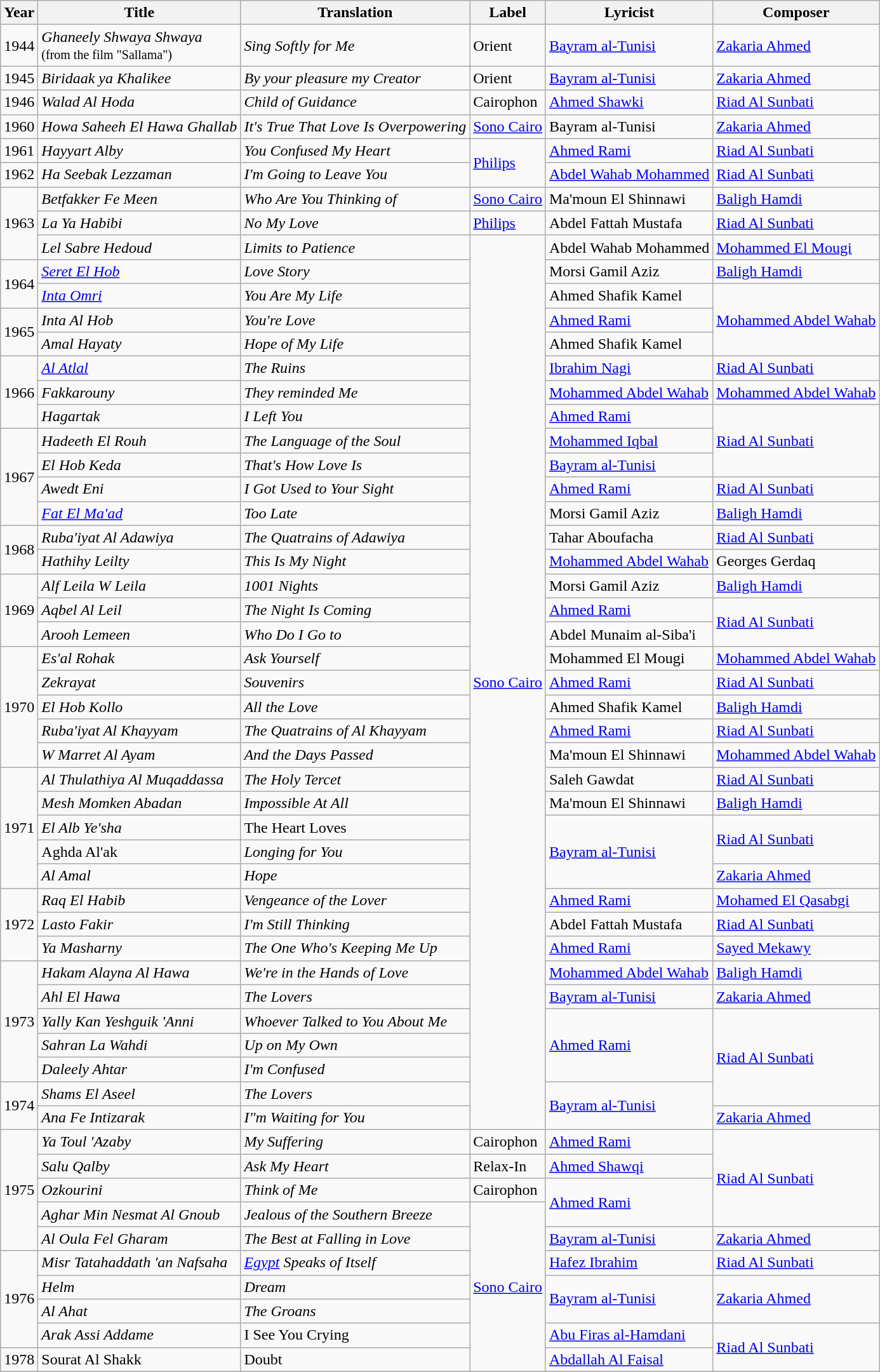<table class="wikitable sortable" border="2">
<tr>
<th scope="col">Year</th>
<th scope="col">Title</th>
<th scope="col">Translation</th>
<th scope="col">Label</th>
<th scope="col">Lyricist</th>
<th scope="col">Composer</th>
</tr>
<tr>
<td>1944</td>
<td><em>Ghaneely Shwaya Shwaya</em><br><small>(from the film "Sallama")</small></td>
<td><em>Sing Softly for Me</em></td>
<td>Orient</td>
<td><a href='#'>Bayram al-Tunisi</a></td>
<td><a href='#'>Zakaria Ahmed</a></td>
</tr>
<tr>
<td>1945</td>
<td><em>Biridaak ya Khalikee</em></td>
<td><em>By your pleasure my Creator</em></td>
<td>Orient</td>
<td><a href='#'>Bayram al-Tunisi</a></td>
<td><a href='#'>Zakaria Ahmed</a></td>
</tr>
<tr>
<td>1946</td>
<td><em>Walad Al Hoda</em></td>
<td><em>Child of Guidance</em></td>
<td>Cairophon</td>
<td><a href='#'>Ahmed Shawki</a></td>
<td><a href='#'>Riad Al Sunbati</a></td>
</tr>
<tr>
<td>1960</td>
<td><em>Howa Saheeh El Hawa Ghallab</em></td>
<td><em>It's True That Love Is Overpowering</em></td>
<td><a href='#'>Sono Cairo</a></td>
<td>Bayram al-Tunisi</td>
<td><a href='#'>Zakaria Ahmed</a></td>
</tr>
<tr>
<td>1961</td>
<td><em>Hayyart Alby</em></td>
<td><em>You Confused My Heart</em></td>
<td rowspan="2"><a href='#'>Philips</a></td>
<td><a href='#'>Ahmed Rami</a></td>
<td><a href='#'>Riad Al Sunbati</a></td>
</tr>
<tr>
<td>1962</td>
<td><em>Ha Seebak Lezzaman</em></td>
<td><em>I'm Going to Leave You</em></td>
<td><a href='#'>Abdel Wahab Mohammed</a></td>
<td><a href='#'>Riad Al Sunbati</a></td>
</tr>
<tr>
<td rowspan="3">1963</td>
<td><em>Betfakker Fe Meen</em></td>
<td><em>Who Are You Thinking of</em></td>
<td><a href='#'>Sono Cairo</a></td>
<td>Ma'moun El Shinnawi</td>
<td><a href='#'>Baligh Hamdi</a></td>
</tr>
<tr>
<td><em>La Ya Habibi</em></td>
<td><em>No My Love</em></td>
<td><a href='#'>Philips</a></td>
<td>Abdel Fattah Mustafa</td>
<td><a href='#'>Riad Al Sunbati</a></td>
</tr>
<tr>
<td><em>Lel Sabre Hedoud</em></td>
<td><em>Limits to Patience</em></td>
<td rowspan="37"><a href='#'>Sono Cairo</a></td>
<td>Abdel Wahab Mohammed</td>
<td><a href='#'>Mohammed El Mougi</a></td>
</tr>
<tr>
<td rowspan="2">1964</td>
<td><em><a href='#'>Seret El Hob</a></em></td>
<td><em>Love Story</em></td>
<td>Morsi Gamil Aziz</td>
<td><a href='#'>Baligh Hamdi</a></td>
</tr>
<tr>
<td><em><a href='#'>Inta Omri</a></em></td>
<td><em>You Are My Life</em></td>
<td>Ahmed Shafik Kamel</td>
<td rowspan="3"><a href='#'>Mohammed Abdel Wahab</a></td>
</tr>
<tr>
<td rowspan="2">1965</td>
<td><em>Inta Al Hob</em></td>
<td><em>You're Love</em></td>
<td><a href='#'>Ahmed Rami</a></td>
</tr>
<tr>
<td><em>Amal Hayaty</em></td>
<td><em>Hope of My Life</em></td>
<td>Ahmed Shafik Kamel</td>
</tr>
<tr>
<td rowspan="3">1966</td>
<td><em><a href='#'>Al Atlal</a></em></td>
<td><em>The Ruins</em></td>
<td><a href='#'>Ibrahim Nagi</a></td>
<td><a href='#'>Riad Al Sunbati</a></td>
</tr>
<tr>
<td><em>Fakkarouny</em></td>
<td><em> They reminded Me</em></td>
<td><a href='#'>Mohammed Abdel Wahab</a></td>
<td><a href='#'>Mohammed Abdel Wahab</a></td>
</tr>
<tr>
<td><em>Hagartak</em></td>
<td><em>I Left You</em></td>
<td><a href='#'>Ahmed Rami</a></td>
<td rowspan="3"><a href='#'>Riad Al Sunbati</a></td>
</tr>
<tr>
<td rowspan="4">1967</td>
<td><em>Hadeeth El Rouh</em></td>
<td><em>The Language of the Soul</em></td>
<td><a href='#'>Mohammed Iqbal</a></td>
</tr>
<tr>
<td><em>El Hob Keda</em></td>
<td><em>That's How Love Is</em></td>
<td><a href='#'>Bayram al-Tunisi</a></td>
</tr>
<tr>
<td><em>Awedt Eni</em></td>
<td><em>I Got Used to Your Sight</em></td>
<td><a href='#'>Ahmed Rami</a></td>
<td><a href='#'>Riad Al Sunbati</a></td>
</tr>
<tr>
<td><em><a href='#'>Fat El Ma'ad</a></em></td>
<td><em>Too Late</em></td>
<td>Morsi Gamil Aziz</td>
<td><a href='#'>Baligh Hamdi</a></td>
</tr>
<tr>
<td rowspan="2">1968</td>
<td><em>Ruba'iyat Al Adawiya</em></td>
<td><em>The Quatrains of Adawiya</em></td>
<td>Tahar Aboufacha</td>
<td><a href='#'>Riad Al Sunbati</a></td>
</tr>
<tr>
<td><em>Hathihy Leilty</em></td>
<td><em>This Is My Night</em></td>
<td><a href='#'>Mohammed Abdel Wahab</a></td>
<td>Georges Gerdaq</td>
</tr>
<tr>
<td rowspan="3">1969</td>
<td><em>Alf Leila W Leila</em></td>
<td><em>1001 Nights</em></td>
<td>Morsi Gamil Aziz</td>
<td><a href='#'>Baligh Hamdi</a></td>
</tr>
<tr>
<td><em>Aqbel Al Leil</em></td>
<td><em>The Night Is Coming</em></td>
<td><a href='#'>Ahmed Rami</a></td>
<td rowspan="2"><a href='#'>Riad Al Sunbati</a></td>
</tr>
<tr>
<td><em>Arooh Lemeen</em></td>
<td><em>Who Do I Go to</em></td>
<td>Abdel Munaim al-Siba'i</td>
</tr>
<tr>
<td rowspan="5">1970</td>
<td><em>Es'al Rohak</em></td>
<td><em>Ask Yourself</em></td>
<td>Mohammed El Mougi</td>
<td><a href='#'>Mohammed Abdel Wahab</a></td>
</tr>
<tr>
<td><em>Zekrayat</em></td>
<td><em>Souvenirs</em></td>
<td><a href='#'>Ahmed Rami</a></td>
<td><a href='#'>Riad Al Sunbati</a></td>
</tr>
<tr>
<td><em>El Hob Kollo</em></td>
<td><em>All the Love</em></td>
<td>Ahmed Shafik Kamel</td>
<td><a href='#'>Baligh Hamdi</a></td>
</tr>
<tr>
<td><em>Ruba'iyat Al Khayyam</em></td>
<td><em>The Quatrains of Al Khayyam</em></td>
<td><a href='#'>Ahmed Rami</a></td>
<td><a href='#'>Riad Al Sunbati</a></td>
</tr>
<tr>
<td><em>W Marret Al Ayam</em></td>
<td><em>And the Days Passed</em></td>
<td>Ma'moun El Shinnawi</td>
<td><a href='#'>Mohammed Abdel Wahab</a></td>
</tr>
<tr>
<td rowspan="5">1971</td>
<td><em>Al Thulathiya Al Muqaddassa</em></td>
<td><em>The Holy Tercet</em></td>
<td>Saleh Gawdat</td>
<td><a href='#'>Riad Al Sunbati</a></td>
</tr>
<tr>
<td><em>Mesh Momken Abadan</em></td>
<td><em>Impossible At All</em></td>
<td>Ma'moun El Shinnawi</td>
<td><a href='#'>Baligh Hamdi</a></td>
</tr>
<tr>
<td><em>El Alb Ye'sha<strong></td>
<td></em>The Heart Loves<em></td>
<td rowspan="3"><a href='#'>Bayram al-Tunisi</a></td>
<td rowspan="2"><a href='#'>Riad Al Sunbati</a></td>
</tr>
<tr>
<td></em>Aghda Al'ak</strong></td>
<td><em>Longing for You</em></td>
</tr>
<tr>
<td><em>Al Amal</em></td>
<td><em>Hope</em></td>
<td><a href='#'>Zakaria Ahmed</a></td>
</tr>
<tr>
<td rowspan="3">1972</td>
<td><em>Raq El Habib</em></td>
<td><em>Vengeance of the Lover</em></td>
<td><a href='#'>Ahmed Rami</a></td>
<td><a href='#'>Mohamed El Qasabgi</a></td>
</tr>
<tr>
<td><em>Lasto Fakir</em></td>
<td><em>I'm Still Thinking</em></td>
<td>Abdel Fattah Mustafa</td>
<td><a href='#'>Riad Al Sunbati</a></td>
</tr>
<tr>
<td><em>Ya Masharny</em></td>
<td><em>The One Who's Keeping Me Up</em></td>
<td><a href='#'>Ahmed Rami</a></td>
<td><a href='#'>Sayed Mekawy</a></td>
</tr>
<tr>
<td rowspan="5">1973</td>
<td><em>Hakam Alayna Al Hawa</em></td>
<td><em>We're in the Hands of Love</em></td>
<td><a href='#'>Mohammed Abdel Wahab</a></td>
<td><a href='#'>Baligh Hamdi</a></td>
</tr>
<tr>
<td><em>Ahl El Hawa</em></td>
<td><em>The Lovers</em></td>
<td><a href='#'>Bayram al-Tunisi</a></td>
<td><a href='#'>Zakaria Ahmed</a></td>
</tr>
<tr>
<td><em>Yally Kan Yeshguik 'Anni</em></td>
<td><em>Whoever Talked to You About Me</em></td>
<td rowspan="3"><a href='#'>Ahmed Rami</a></td>
<td rowspan="4"><a href='#'>Riad Al Sunbati</a></td>
</tr>
<tr>
<td><em>Sahran La Wahdi</em></td>
<td><em>Up on My Own</em></td>
</tr>
<tr>
<td><em>Daleely Ahtar</em></td>
<td><em>I'm Confused</em></td>
</tr>
<tr>
<td rowspan="2">1974</td>
<td><em>Shams El Aseel</em></td>
<td><em>The Lovers</em></td>
<td rowspan="2"><a href='#'>Bayram al-Tunisi</a></td>
</tr>
<tr>
<td><em>Ana Fe Intizarak</em></td>
<td><em>I"m Waiting for You</em></td>
<td><a href='#'>Zakaria Ahmed</a></td>
</tr>
<tr>
<td rowspan="5">1975</td>
<td><em>Ya Toul 'Azaby</em></td>
<td><em>My Suffering</em></td>
<td>Cairophon</td>
<td><a href='#'>Ahmed Rami</a></td>
<td rowspan="4"><a href='#'>Riad Al Sunbati</a></td>
</tr>
<tr>
<td><em>Salu Qalby</em></td>
<td><em>Ask My Heart</em></td>
<td>Relax-In</td>
<td><a href='#'>Ahmed Shawqi</a></td>
</tr>
<tr>
<td><em>Ozkourini</em></td>
<td><em>Think of Me</em></td>
<td>Cairophon</td>
<td rowspan="2"><a href='#'>Ahmed Rami</a></td>
</tr>
<tr>
<td><em>Aghar Min Nesmat Al Gnoub</em></td>
<td><em>Jealous of the Southern Breeze</em></td>
<td rowspan="7"><a href='#'>Sono Cairo</a></td>
</tr>
<tr>
<td><em>Al Oula Fel Gharam</em></td>
<td><em>The Best at Falling in Love</em></td>
<td><a href='#'>Bayram al-Tunisi</a></td>
<td><a href='#'>Zakaria Ahmed</a></td>
</tr>
<tr>
<td rowspan="4">1976</td>
<td><em>Misr Tatahaddath 'an Nafsaha</em></td>
<td><em><a href='#'>Egypt</a> Speaks of Itself</em></td>
<td><a href='#'>Hafez Ibrahim</a></td>
<td><a href='#'>Riad Al Sunbati</a></td>
</tr>
<tr>
<td><em>Helm</em></td>
<td><em>Dream</em></td>
<td rowspan="2"><a href='#'>Bayram al-Tunisi</a></td>
<td rowspan="2"><a href='#'>Zakaria Ahmed</a></td>
</tr>
<tr>
<td><em>Al Ahat</em></td>
<td><em>The Groans</em></td>
</tr>
<tr>
<td><em>Arak Assi Addame<strong></td>
<td></em>I See You Crying<em></td>
<td><a href='#'>Abu Firas al-Hamdani</a></td>
<td rowspan="2"><a href='#'>Riad Al Sunbati</a></td>
</tr>
<tr>
<td>1978</td>
<td></em>Sourat Al Shakk<em></td>
<td></em>Doubt<em></td>
<td><a href='#'>Abdallah Al Faisal</a></td>
</tr>
<tr>
</tr>
</table>
